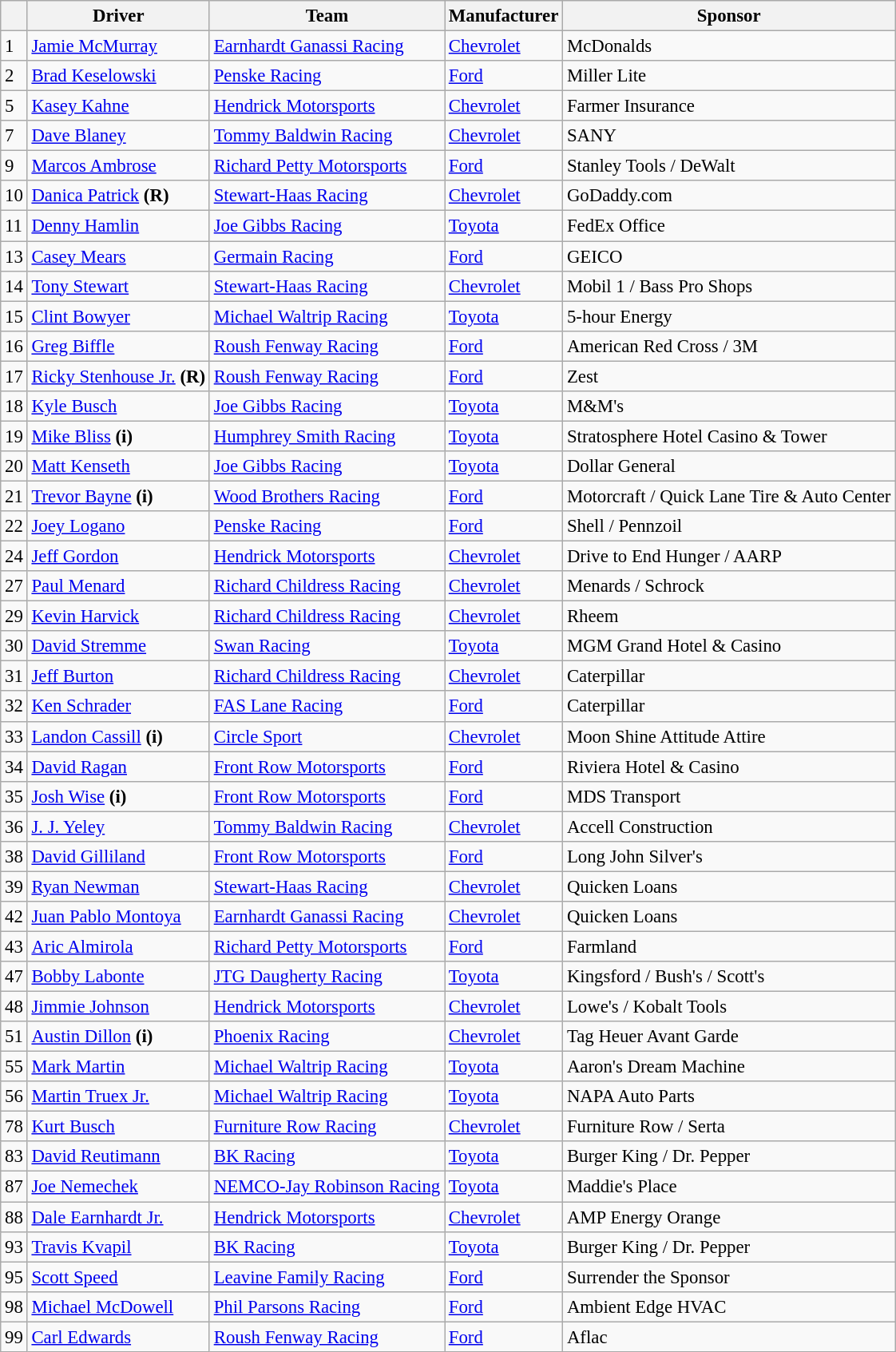<table class="wikitable" style="font-size:95%">
<tr>
<th></th>
<th>Driver</th>
<th>Team</th>
<th>Manufacturer</th>
<th>Sponsor</th>
</tr>
<tr>
<td>1</td>
<td><a href='#'>Jamie McMurray</a></td>
<td><a href='#'>Earnhardt Ganassi Racing</a></td>
<td><a href='#'>Chevrolet</a></td>
<td>McDonalds</td>
</tr>
<tr>
<td>2</td>
<td><a href='#'>Brad Keselowski</a></td>
<td><a href='#'>Penske Racing</a></td>
<td><a href='#'>Ford</a></td>
<td>Miller Lite</td>
</tr>
<tr>
<td>5</td>
<td><a href='#'>Kasey Kahne</a></td>
<td><a href='#'>Hendrick Motorsports</a></td>
<td><a href='#'>Chevrolet</a></td>
<td>Farmer Insurance</td>
</tr>
<tr>
<td>7</td>
<td><a href='#'>Dave Blaney</a></td>
<td><a href='#'>Tommy Baldwin Racing</a></td>
<td><a href='#'>Chevrolet</a></td>
<td>SANY</td>
</tr>
<tr>
<td>9</td>
<td><a href='#'>Marcos Ambrose</a></td>
<td><a href='#'>Richard Petty Motorsports</a></td>
<td><a href='#'>Ford</a></td>
<td>Stanley Tools / DeWalt</td>
</tr>
<tr>
<td>10</td>
<td><a href='#'>Danica Patrick</a> <strong>(R)</strong></td>
<td><a href='#'>Stewart-Haas Racing</a></td>
<td><a href='#'>Chevrolet</a></td>
<td>GoDaddy.com</td>
</tr>
<tr>
<td>11</td>
<td><a href='#'>Denny Hamlin</a></td>
<td><a href='#'>Joe Gibbs Racing</a></td>
<td><a href='#'>Toyota</a></td>
<td>FedEx Office</td>
</tr>
<tr>
<td>13</td>
<td><a href='#'>Casey Mears</a></td>
<td><a href='#'>Germain Racing</a></td>
<td><a href='#'>Ford</a></td>
<td>GEICO</td>
</tr>
<tr>
<td>14</td>
<td><a href='#'>Tony Stewart</a></td>
<td><a href='#'>Stewart-Haas Racing</a></td>
<td><a href='#'>Chevrolet</a></td>
<td>Mobil 1 / Bass Pro Shops</td>
</tr>
<tr>
<td>15</td>
<td><a href='#'>Clint Bowyer</a></td>
<td><a href='#'>Michael Waltrip Racing</a></td>
<td><a href='#'>Toyota</a></td>
<td>5-hour Energy</td>
</tr>
<tr>
<td>16</td>
<td><a href='#'>Greg Biffle</a></td>
<td><a href='#'>Roush Fenway Racing</a></td>
<td><a href='#'>Ford</a></td>
<td>American Red Cross / 3M</td>
</tr>
<tr>
<td>17</td>
<td><a href='#'>Ricky Stenhouse Jr.</a> <strong>(R)</strong></td>
<td><a href='#'>Roush Fenway Racing</a></td>
<td><a href='#'>Ford</a></td>
<td>Zest</td>
</tr>
<tr>
<td>18</td>
<td><a href='#'>Kyle Busch</a></td>
<td><a href='#'>Joe Gibbs Racing</a></td>
<td><a href='#'>Toyota</a></td>
<td>M&M's</td>
</tr>
<tr>
<td>19</td>
<td><a href='#'>Mike Bliss</a> <strong>(i)</strong></td>
<td><a href='#'>Humphrey Smith Racing</a></td>
<td><a href='#'>Toyota</a></td>
<td>Stratosphere Hotel Casino & Tower</td>
</tr>
<tr>
<td>20</td>
<td><a href='#'>Matt Kenseth</a></td>
<td><a href='#'>Joe Gibbs Racing</a></td>
<td><a href='#'>Toyota</a></td>
<td>Dollar General</td>
</tr>
<tr>
<td>21</td>
<td><a href='#'>Trevor Bayne</a> <strong>(i)</strong></td>
<td><a href='#'>Wood Brothers Racing</a></td>
<td><a href='#'>Ford</a></td>
<td>Motorcraft / Quick Lane Tire & Auto Center</td>
</tr>
<tr>
<td>22</td>
<td><a href='#'>Joey Logano</a></td>
<td><a href='#'>Penske Racing</a></td>
<td><a href='#'>Ford</a></td>
<td>Shell / Pennzoil</td>
</tr>
<tr>
<td>24</td>
<td><a href='#'>Jeff Gordon</a></td>
<td><a href='#'>Hendrick Motorsports</a></td>
<td><a href='#'>Chevrolet</a></td>
<td>Drive to End Hunger / AARP</td>
</tr>
<tr>
<td>27</td>
<td><a href='#'>Paul Menard</a></td>
<td><a href='#'>Richard Childress Racing</a></td>
<td><a href='#'>Chevrolet</a></td>
<td>Menards / Schrock</td>
</tr>
<tr>
<td>29</td>
<td><a href='#'>Kevin Harvick</a></td>
<td><a href='#'>Richard Childress Racing</a></td>
<td><a href='#'>Chevrolet</a></td>
<td>Rheem</td>
</tr>
<tr>
<td>30</td>
<td><a href='#'>David Stremme</a></td>
<td><a href='#'>Swan Racing</a></td>
<td><a href='#'>Toyota</a></td>
<td>MGM Grand Hotel & Casino</td>
</tr>
<tr>
<td>31</td>
<td><a href='#'>Jeff Burton</a></td>
<td><a href='#'>Richard Childress Racing</a></td>
<td><a href='#'>Chevrolet</a></td>
<td>Caterpillar</td>
</tr>
<tr>
<td>32</td>
<td><a href='#'>Ken Schrader</a></td>
<td><a href='#'>FAS Lane Racing</a></td>
<td><a href='#'>Ford</a></td>
<td>Caterpillar</td>
</tr>
<tr>
<td>33</td>
<td><a href='#'>Landon Cassill</a> <strong>(i)</strong></td>
<td><a href='#'>Circle Sport</a></td>
<td><a href='#'>Chevrolet</a></td>
<td>Moon Shine Attitude Attire</td>
</tr>
<tr>
<td>34</td>
<td><a href='#'>David Ragan</a></td>
<td><a href='#'>Front Row Motorsports</a></td>
<td><a href='#'>Ford</a></td>
<td>Riviera Hotel & Casino</td>
</tr>
<tr>
<td>35</td>
<td><a href='#'>Josh Wise</a> <strong>(i)</strong></td>
<td><a href='#'>Front Row Motorsports</a></td>
<td><a href='#'>Ford</a></td>
<td>MDS Transport</td>
</tr>
<tr>
<td>36</td>
<td><a href='#'>J. J. Yeley</a></td>
<td><a href='#'>Tommy Baldwin Racing</a></td>
<td><a href='#'>Chevrolet</a></td>
<td>Accell Construction</td>
</tr>
<tr>
<td>38</td>
<td><a href='#'>David Gilliland</a></td>
<td><a href='#'>Front Row Motorsports</a></td>
<td><a href='#'>Ford</a></td>
<td>Long John Silver's</td>
</tr>
<tr>
<td>39</td>
<td><a href='#'>Ryan Newman</a></td>
<td><a href='#'>Stewart-Haas Racing</a></td>
<td><a href='#'>Chevrolet</a></td>
<td>Quicken Loans</td>
</tr>
<tr>
<td>42</td>
<td><a href='#'>Juan Pablo Montoya</a></td>
<td><a href='#'>Earnhardt Ganassi Racing</a></td>
<td><a href='#'>Chevrolet</a></td>
<td>Quicken Loans</td>
</tr>
<tr>
<td>43</td>
<td><a href='#'>Aric Almirola</a></td>
<td><a href='#'>Richard Petty Motorsports</a></td>
<td><a href='#'>Ford</a></td>
<td>Farmland</td>
</tr>
<tr>
<td>47</td>
<td><a href='#'>Bobby Labonte</a></td>
<td><a href='#'>JTG Daugherty Racing</a></td>
<td><a href='#'>Toyota</a></td>
<td>Kingsford / Bush's / Scott's</td>
</tr>
<tr>
<td>48</td>
<td><a href='#'>Jimmie Johnson</a></td>
<td><a href='#'>Hendrick Motorsports</a></td>
<td><a href='#'>Chevrolet</a></td>
<td>Lowe's / Kobalt Tools</td>
</tr>
<tr>
<td>51</td>
<td><a href='#'>Austin Dillon</a> <strong>(i)</strong></td>
<td><a href='#'>Phoenix Racing</a></td>
<td><a href='#'>Chevrolet</a></td>
<td>Tag Heuer Avant Garde</td>
</tr>
<tr>
<td>55</td>
<td><a href='#'>Mark Martin</a></td>
<td><a href='#'>Michael Waltrip Racing</a></td>
<td><a href='#'>Toyota</a></td>
<td>Aaron's Dream Machine</td>
</tr>
<tr>
<td>56</td>
<td><a href='#'>Martin Truex Jr.</a></td>
<td><a href='#'>Michael Waltrip Racing</a></td>
<td><a href='#'>Toyota</a></td>
<td>NAPA Auto Parts</td>
</tr>
<tr>
<td>78</td>
<td><a href='#'>Kurt Busch</a></td>
<td><a href='#'>Furniture Row Racing</a></td>
<td><a href='#'>Chevrolet</a></td>
<td>Furniture Row / Serta</td>
</tr>
<tr>
<td>83</td>
<td><a href='#'>David Reutimann</a></td>
<td><a href='#'>BK Racing</a></td>
<td><a href='#'>Toyota</a></td>
<td>Burger King / Dr. Pepper</td>
</tr>
<tr>
<td>87</td>
<td><a href='#'>Joe Nemechek</a></td>
<td><a href='#'>NEMCO-Jay Robinson Racing</a></td>
<td><a href='#'>Toyota</a></td>
<td>Maddie's Place</td>
</tr>
<tr>
<td>88</td>
<td><a href='#'>Dale Earnhardt Jr.</a></td>
<td><a href='#'>Hendrick Motorsports</a></td>
<td><a href='#'>Chevrolet</a></td>
<td>AMP Energy Orange</td>
</tr>
<tr>
<td>93</td>
<td><a href='#'>Travis Kvapil</a></td>
<td><a href='#'>BK Racing</a></td>
<td><a href='#'>Toyota</a></td>
<td>Burger King / Dr. Pepper</td>
</tr>
<tr>
<td>95</td>
<td><a href='#'>Scott Speed</a></td>
<td><a href='#'>Leavine Family Racing</a></td>
<td><a href='#'>Ford</a></td>
<td>Surrender the Sponsor</td>
</tr>
<tr>
<td>98</td>
<td><a href='#'>Michael McDowell</a></td>
<td><a href='#'>Phil Parsons Racing</a></td>
<td><a href='#'>Ford</a></td>
<td>Ambient Edge HVAC</td>
</tr>
<tr>
<td>99</td>
<td><a href='#'>Carl Edwards</a></td>
<td><a href='#'>Roush Fenway Racing</a></td>
<td><a href='#'>Ford</a></td>
<td>Aflac</td>
</tr>
</table>
